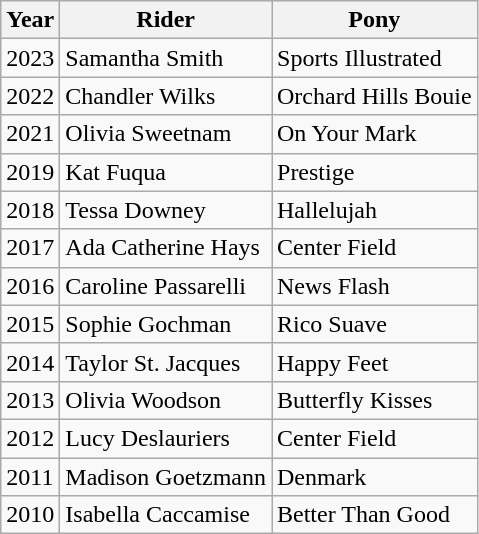<table class="wikitable">
<tr>
<th>Year</th>
<th>Rider</th>
<th>Pony</th>
</tr>
<tr>
<td>2023</td>
<td>Samantha Smith</td>
<td>Sports Illustrated</td>
</tr>
<tr>
<td>2022</td>
<td>Chandler Wilks</td>
<td>Orchard Hills Bouie</td>
</tr>
<tr>
<td>2021</td>
<td>Olivia Sweetnam</td>
<td>On Your Mark</td>
</tr>
<tr>
<td>2019</td>
<td>Kat Fuqua</td>
<td>Prestige</td>
</tr>
<tr>
<td>2018</td>
<td>Tessa Downey</td>
<td>Hallelujah</td>
</tr>
<tr>
<td>2017</td>
<td>Ada Catherine Hays</td>
<td>Center Field</td>
</tr>
<tr>
<td>2016</td>
<td>Caroline Passarelli</td>
<td>News Flash</td>
</tr>
<tr>
<td>2015</td>
<td>Sophie Gochman</td>
<td>Rico Suave</td>
</tr>
<tr>
<td>2014</td>
<td>Taylor St. Jacques</td>
<td>Happy Feet</td>
</tr>
<tr>
<td>2013</td>
<td>Olivia Woodson</td>
<td>Butterfly Kisses</td>
</tr>
<tr>
<td>2012</td>
<td>Lucy Deslauriers</td>
<td>Center Field</td>
</tr>
<tr>
<td>2011</td>
<td>Madison Goetzmann</td>
<td>Denmark</td>
</tr>
<tr>
<td>2010</td>
<td>Isabella Caccamise</td>
<td>Better Than Good</td>
</tr>
</table>
